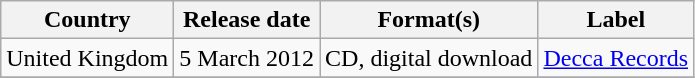<table class="wikitable plainrowheaders">
<tr>
<th scope="col">Country</th>
<th scope="col">Release date</th>
<th scope="col">Format(s)</th>
<th scope="col">Label</th>
</tr>
<tr>
<td>United Kingdom</td>
<td>5 March 2012</td>
<td>CD, digital download</td>
<td><a href='#'>Decca Records</a></td>
</tr>
<tr>
</tr>
</table>
